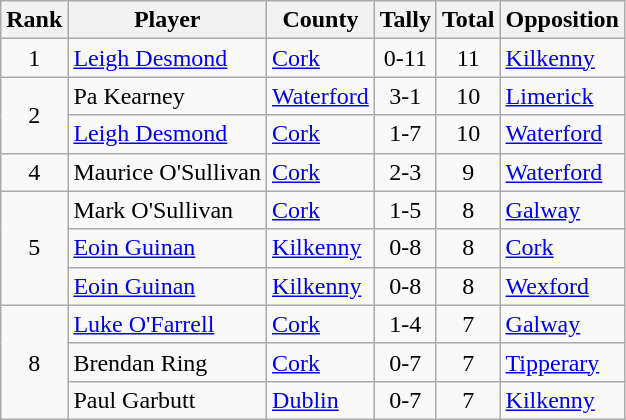<table class="wikitable">
<tr>
<th>Rank</th>
<th>Player</th>
<th>County</th>
<th>Tally</th>
<th>Total</th>
<th>Opposition</th>
</tr>
<tr>
<td rowspan=1 align=center>1</td>
<td><a href='#'>Leigh Desmond</a></td>
<td><a href='#'>Cork</a></td>
<td align=center>0-11</td>
<td align=center>11</td>
<td><a href='#'>Kilkenny</a></td>
</tr>
<tr>
<td rowspan=2 align=center>2</td>
<td>Pa Kearney</td>
<td><a href='#'>Waterford</a></td>
<td align=center>3-1</td>
<td align=center>10</td>
<td><a href='#'>Limerick</a></td>
</tr>
<tr>
<td><a href='#'>Leigh Desmond</a></td>
<td><a href='#'>Cork</a></td>
<td align=center>1-7</td>
<td align=center>10</td>
<td><a href='#'>Waterford</a></td>
</tr>
<tr>
<td rowspan=1 align=center>4</td>
<td>Maurice O'Sullivan</td>
<td><a href='#'>Cork</a></td>
<td align=center>2-3</td>
<td align=center>9</td>
<td><a href='#'>Waterford</a></td>
</tr>
<tr>
<td rowspan=3 align=center>5</td>
<td>Mark O'Sullivan</td>
<td><a href='#'>Cork</a></td>
<td align=center>1-5</td>
<td align=center>8</td>
<td><a href='#'>Galway</a></td>
</tr>
<tr>
<td><a href='#'>Eoin Guinan</a></td>
<td><a href='#'>Kilkenny</a></td>
<td align=center>0-8</td>
<td align=center>8</td>
<td><a href='#'>Cork</a></td>
</tr>
<tr>
<td><a href='#'>Eoin Guinan</a></td>
<td><a href='#'>Kilkenny</a></td>
<td align=center>0-8</td>
<td align=center>8</td>
<td><a href='#'>Wexford</a></td>
</tr>
<tr>
<td rowspan=3 align=center>8</td>
<td><a href='#'>Luke O'Farrell</a></td>
<td><a href='#'>Cork</a></td>
<td align=center>1-4</td>
<td align=center>7</td>
<td><a href='#'>Galway</a></td>
</tr>
<tr>
<td>Brendan Ring</td>
<td><a href='#'>Cork</a></td>
<td align=center>0-7</td>
<td align=center>7</td>
<td><a href='#'>Tipperary</a></td>
</tr>
<tr>
<td>Paul Garbutt</td>
<td><a href='#'>Dublin</a></td>
<td align=center>0-7</td>
<td align=center>7</td>
<td><a href='#'>Kilkenny</a></td>
</tr>
</table>
